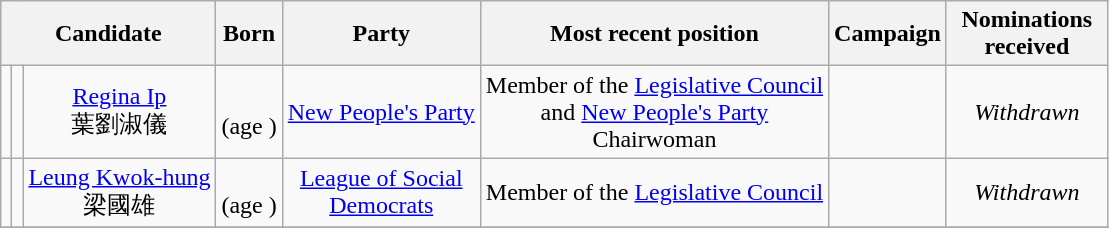<table class="wikitable sortable" style="text-align:center;">
<tr>
<th colspan=3>Candidate</th>
<th>Born</th>
<th>Party</th>
<th>Most recent position</th>
<th data-sort-type="date">Campaign</th>
<th width=100px>Nominations<br>received</th>
</tr>
<tr>
<td bgcolor=></td>
<td data-sort-value="Ip"></td>
<td><a href='#'>Regina Ip</a><br>葉劉淑儀</td>
<td><br>(age )</td>
<td><a href='#'>New People's Party</a><br></td>
<td>Member of the <a href='#'>Legislative Council</a><br>and <a href='#'>New People's Party</a><br>Chairwoman<br></td>
<td data-sort-value="12-15-2016"><br></td>
<td><em>Withdrawn</em></td>
</tr>
<tr>
<td bgcolor=></td>
<td data-sort-value="Leung"></td>
<td><a href='#'>Leung Kwok-hung</a><br>梁國雄</td>
<td><br>(age )</td>
<td><a href='#'>League of Social<br>Democrats</a><br></td>
<td>Member of the <a href='#'>Legislative Council</a><br></td>
<td data-sort-value="02-08-2017"></td>
<td><em>Withdrawn</em></td>
</tr>
<tr>
</tr>
</table>
